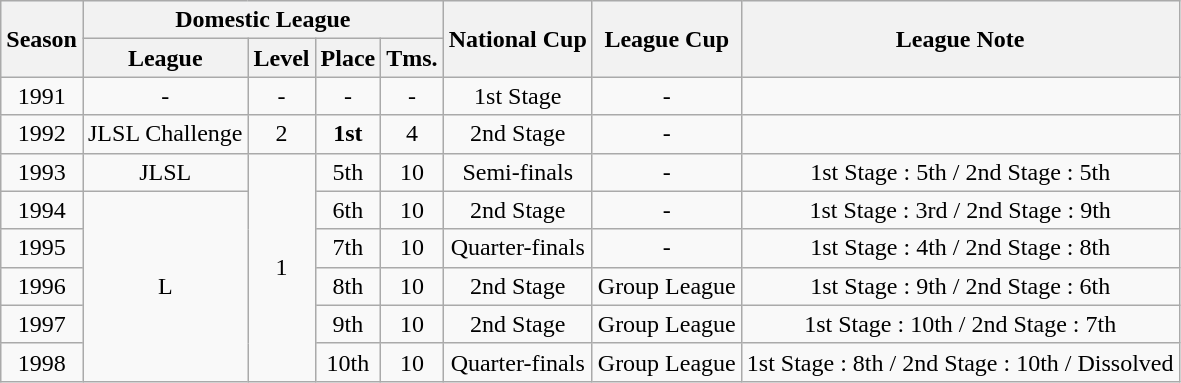<table class="wikitable" style="text-align:center;">
<tr style="background:#f0f6fa;">
<th rowspan="2"><strong>Season</strong></th>
<th colspan="4"><strong>Domestic League</strong></th>
<th rowspan="2"><strong>National Cup</strong></th>
<th rowspan="2"><strong>League Cup</strong></th>
<th rowspan="2"><strong>League Note</strong></th>
</tr>
<tr>
<th>League</th>
<th>Level</th>
<th>Place</th>
<th>Tms.</th>
</tr>
<tr>
<td>1991</td>
<td>-</td>
<td>-</td>
<td>-</td>
<td>-</td>
<td>1st Stage</td>
<td>-</td>
<td></td>
</tr>
<tr>
<td>1992</td>
<td>JLSL Challenge</td>
<td>2</td>
<td><strong>1st</strong></td>
<td>4</td>
<td>2nd Stage</td>
<td>-</td>
<td></td>
</tr>
<tr>
<td>1993</td>
<td>JLSL</td>
<td rowspan="6">1</td>
<td>5th</td>
<td>10</td>
<td>Semi-finals</td>
<td>-</td>
<td>1st Stage : 5th / 2nd Stage : 5th</td>
</tr>
<tr>
<td>1994</td>
<td rowspan="5">L</td>
<td>6th</td>
<td>10</td>
<td>2nd Stage</td>
<td>-</td>
<td>1st Stage : 3rd / 2nd Stage : 9th</td>
</tr>
<tr>
<td>1995</td>
<td>7th</td>
<td>10</td>
<td>Quarter-finals</td>
<td>-</td>
<td>1st Stage : 4th / 2nd Stage : 8th</td>
</tr>
<tr>
<td>1996</td>
<td>8th</td>
<td>10</td>
<td>2nd Stage</td>
<td>Group League</td>
<td>1st Stage : 9th / 2nd Stage : 6th</td>
</tr>
<tr>
<td>1997</td>
<td>9th</td>
<td>10</td>
<td>2nd Stage</td>
<td>Group League</td>
<td>1st Stage : 10th / 2nd Stage : 7th</td>
</tr>
<tr>
<td>1998</td>
<td>10th</td>
<td>10</td>
<td>Quarter-finals</td>
<td>Group League</td>
<td>1st Stage : 8th / 2nd Stage : 10th / Dissolved</td>
</tr>
</table>
